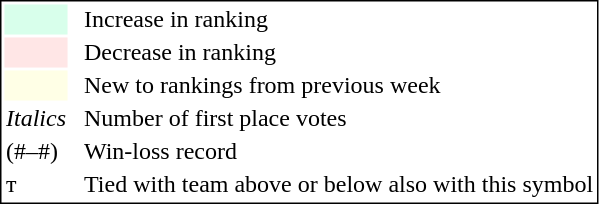<table style="border:1px solid black;">
<tr>
<td style="background:#D8FFEB; width:20px;"></td>
<td> </td>
<td>Increase in ranking</td>
</tr>
<tr>
<td style="background:#FFE6E6; width:20px;"></td>
<td> </td>
<td>Decrease in ranking</td>
</tr>
<tr>
<td style="background:#FFFFE6; width:20px;"></td>
<td> </td>
<td>New to rankings from previous week</td>
</tr>
<tr>
<td><em>Italics</em></td>
<td> </td>
<td>Number of first place votes</td>
</tr>
<tr>
<td>(#–#)</td>
<td> </td>
<td>Win-loss record</td>
</tr>
<tr>
<td>т</td>
<td></td>
<td>Tied with team above or below also with this symbol</td>
</tr>
</table>
